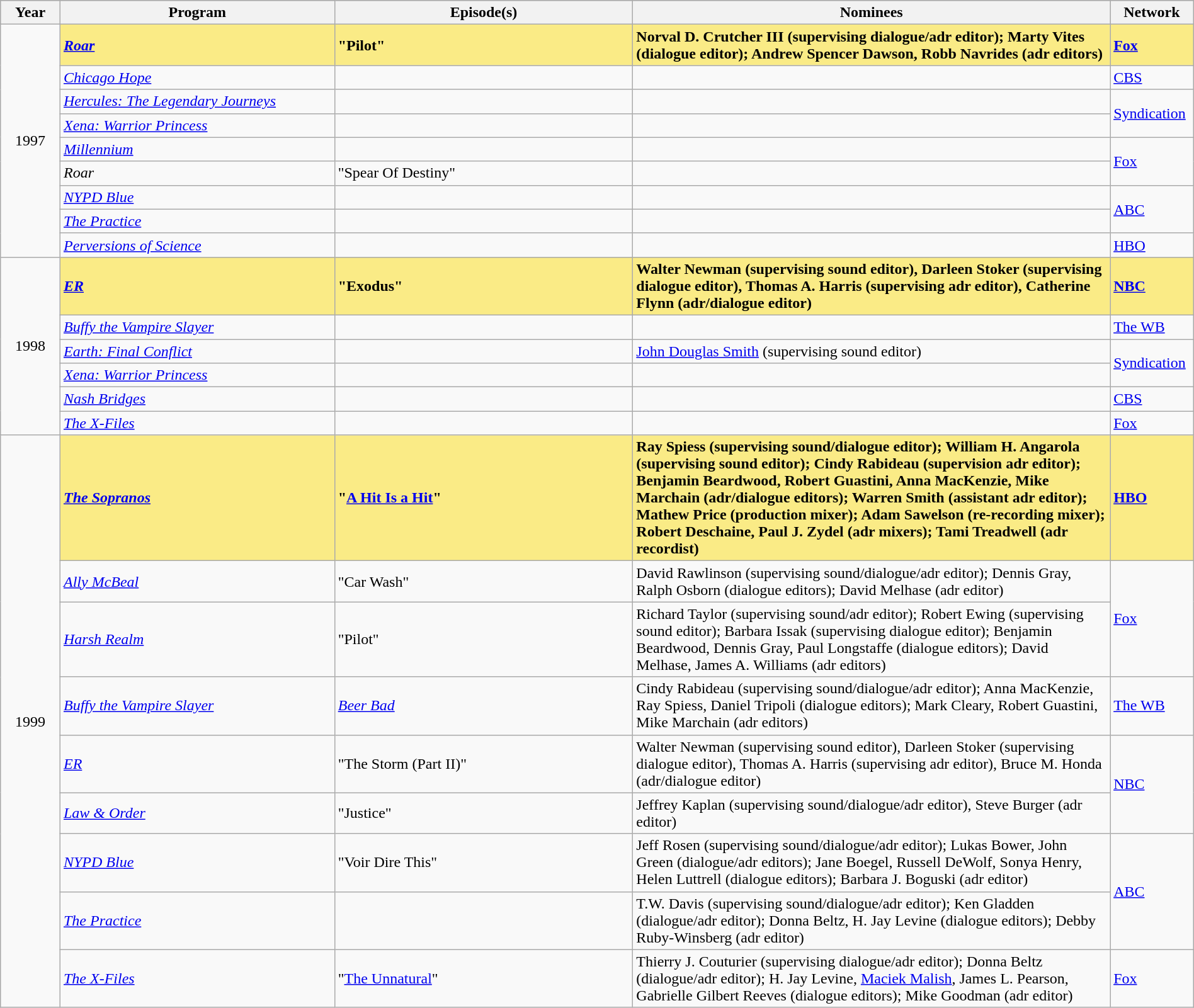<table class="wikitable" style="width:100%">
<tr bgcolor="#bebebe">
<th width="5%">Year</th>
<th width="23%">Program</th>
<th width="25%">Episode(s)</th>
<th width="40%">Nominees</th>
<th width="7%">Network</th>
</tr>
<tr>
<td rowspan="9" style="text-align:center;">1997<br></td>
<td style="background:#FAEB86;"><strong><em><a href='#'>Roar</a></em></strong></td>
<td style="background:#FAEB86;"><strong>"Pilot"</strong></td>
<td style="background:#FAEB86;"><strong>Norval D. Crutcher III (supervising dialogue/adr editor); Marty Vites (dialogue editor); Andrew Spencer Dawson, Robb Navrides (adr editors)</strong></td>
<td style="background:#FAEB86;"><strong><a href='#'>Fox</a></strong></td>
</tr>
<tr>
<td><em><a href='#'>Chicago Hope</a></em></td>
<td></td>
<td></td>
<td><a href='#'>CBS</a></td>
</tr>
<tr>
<td><em><a href='#'>Hercules: The Legendary Journeys</a></em></td>
<td></td>
<td></td>
<td rowspan="2"><a href='#'>Syndication</a></td>
</tr>
<tr>
<td><em><a href='#'>Xena: Warrior Princess</a></em></td>
<td></td>
<td></td>
</tr>
<tr>
<td><em><a href='#'>Millennium</a></em></td>
<td></td>
<td></td>
<td rowspan="2"><a href='#'>Fox</a></td>
</tr>
<tr>
<td><em>Roar</em></td>
<td>"Spear Of Destiny"</td>
<td></td>
</tr>
<tr>
<td><em><a href='#'>NYPD Blue</a></em></td>
<td></td>
<td></td>
<td rowspan="2"><a href='#'>ABC</a></td>
</tr>
<tr>
<td><em><a href='#'>The Practice</a></em></td>
<td></td>
<td></td>
</tr>
<tr>
<td><em><a href='#'>Perversions of Science</a></em></td>
<td></td>
<td></td>
<td><a href='#'>HBO</a></td>
</tr>
<tr>
<td rowspan="6" style="text-align:center;">1998<br></td>
<td style="background:#FAEB86;"><strong><em><a href='#'>ER</a></em></strong></td>
<td style="background:#FAEB86;"><strong>"Exodus" </strong></td>
<td style="background:#FAEB86;"><strong>Walter Newman (supervising sound editor), Darleen Stoker (supervising dialogue editor), Thomas A. Harris (supervising adr editor), Catherine Flynn (adr/dialogue editor)</strong></td>
<td style="background:#FAEB86;"><strong><a href='#'>NBC</a></strong></td>
</tr>
<tr>
<td><em><a href='#'>Buffy the Vampire Slayer</a></em></td>
<td></td>
<td></td>
<td><a href='#'>The WB</a></td>
</tr>
<tr>
<td><em><a href='#'>Earth: Final Conflict</a></em></td>
<td></td>
<td><a href='#'>John Douglas Smith</a> (supervising sound editor)</td>
<td rowspan="2"><a href='#'>Syndication</a></td>
</tr>
<tr>
<td><em><a href='#'>Xena: Warrior Princess</a></em></td>
<td></td>
<td></td>
</tr>
<tr>
<td><em><a href='#'>Nash Bridges</a></em></td>
<td></td>
<td></td>
<td><a href='#'>CBS</a></td>
</tr>
<tr>
<td><em><a href='#'>The X-Files</a></em></td>
<td></td>
<td></td>
<td><a href='#'>Fox</a></td>
</tr>
<tr>
<td rowspan="9" style="text-align:center;">1999<br></td>
<td style="background:#FAEB86;"><strong><em><a href='#'>The Sopranos</a></em></strong></td>
<td style="background:#FAEB86;"><strong>"<a href='#'>A Hit Is a Hit</a>"</strong></td>
<td style="background:#FAEB86;"><strong>Ray Spiess (supervising sound/dialogue editor); William H. Angarola (supervising sound editor); Cindy Rabideau (supervision adr editor); Benjamin Beardwood, Robert Guastini, Anna MacKenzie, Mike Marchain (adr/dialogue editors); Warren Smith (assistant adr editor); Mathew Price (production mixer); Adam Sawelson (re-recording mixer); Robert Deschaine, Paul J. Zydel (adr mixers); Tami Treadwell (adr recordist)</strong></td>
<td style="background:#FAEB86;"><strong><a href='#'>HBO</a></strong></td>
</tr>
<tr>
<td><em><a href='#'>Ally McBeal</a></em></td>
<td>"Car Wash"</td>
<td>David Rawlinson (supervising sound/dialogue/adr editor); Dennis Gray, Ralph Osborn (dialogue editors); David Melhase (adr editor)</td>
<td rowspan="2"><a href='#'>Fox</a></td>
</tr>
<tr>
<td><em><a href='#'>Harsh Realm</a></em></td>
<td>"Pilot"</td>
<td>Richard Taylor (supervising sound/adr editor); Robert Ewing (supervising sound editor); Barbara Issak (supervising dialogue editor); Benjamin Beardwood, Dennis Gray, Paul Longstaffe (dialogue editors); David Melhase, James A. Williams (adr editors)</td>
</tr>
<tr>
<td><em><a href='#'>Buffy the Vampire Slayer</a></em></td>
<td><em><a href='#'>Beer Bad</a></em></td>
<td>Cindy Rabideau (supervising sound/dialogue/adr editor); Anna MacKenzie, Ray Spiess, Daniel Tripoli (dialogue editors); Mark Cleary, Robert Guastini, Mike Marchain (adr editors)</td>
<td><a href='#'>The WB</a></td>
</tr>
<tr>
<td><em><a href='#'>ER</a></em></td>
<td>"The Storm (Part II)"</td>
<td>Walter Newman (supervising sound editor), Darleen Stoker (supervising dialogue editor), Thomas A. Harris (supervising adr editor), Bruce M. Honda (adr/dialogue editor)</td>
<td rowspan="2"><a href='#'>NBC</a></td>
</tr>
<tr>
<td><em><a href='#'>Law & Order</a></em></td>
<td>"Justice"</td>
<td>Jeffrey Kaplan (supervising sound/dialogue/adr editor), Steve Burger (adr editor)</td>
</tr>
<tr>
<td><em><a href='#'>NYPD Blue</a></em></td>
<td>"Voir Dire This"</td>
<td>Jeff Rosen (supervising sound/dialogue/adr editor); Lukas Bower, John Green (dialogue/adr editors); Jane Boegel, Russell DeWolf, Sonya Henry, Helen Luttrell (dialogue editors); Barbara J. Boguski (adr editor)</td>
<td rowspan="2"><a href='#'>ABC</a></td>
</tr>
<tr>
<td><em><a href='#'>The Practice</a></em></td>
<td></td>
<td>T.W. Davis (supervising sound/dialogue/adr editor); Ken Gladden (dialogue/adr editor); Donna Beltz, H. Jay Levine (dialogue editors); Debby Ruby-Winsberg (adr editor)</td>
</tr>
<tr>
<td><em><a href='#'>The X-Files</a></em></td>
<td>"<a href='#'>The Unnatural</a>"</td>
<td>Thierry J. Couturier (supervising dialogue/adr editor); Donna Beltz (dialogue/adr editor); H. Jay Levine, <a href='#'>Maciek Malish</a>, James L. Pearson, Gabrielle Gilbert Reeves (dialogue editors); Mike Goodman (adr editor)</td>
<td><a href='#'>Fox</a></td>
</tr>
</table>
